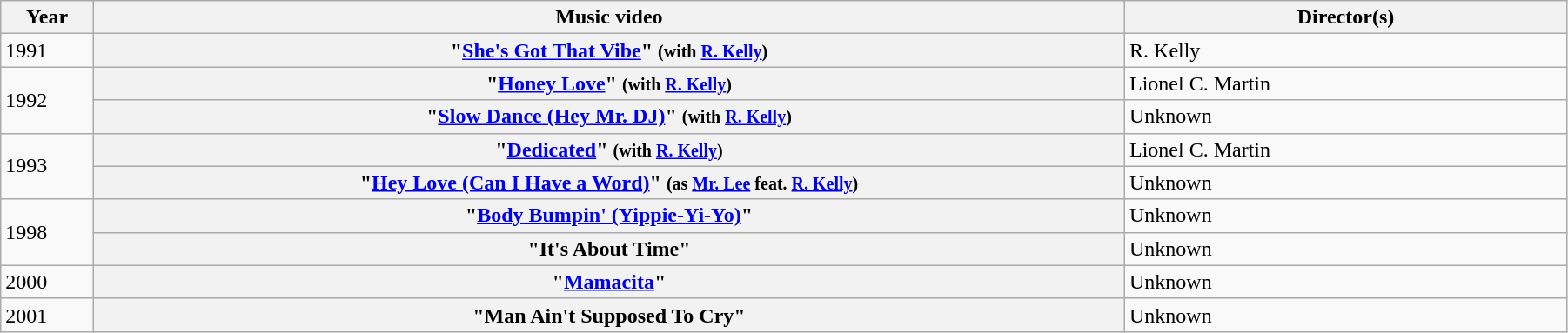<table class="wikitable plainrowheaders" width=95%>
<tr>
<th scope="col" width=3%>Year</th>
<th scope="col" width=35%>Music video</th>
<th scope="col" width=15%>Director(s)</th>
</tr>
<tr>
<td>1991</td>
<th scope="row">"<a href='#'>She's Got That Vibe</a>" <small>(with <a href='#'>R. Kelly</a>)</small></th>
<td>R. Kelly</td>
</tr>
<tr>
<td rowspan="2">1992</td>
<th scope="row">"<a href='#'>Honey Love</a>" <small>(with <a href='#'>R. Kelly</a>)</small></th>
<td>Lionel C. Martin</td>
</tr>
<tr>
<th scope="row">"<a href='#'>Slow Dance (Hey Mr. DJ)</a>" <small>(with <a href='#'>R. Kelly</a>)</small></th>
<td>Unknown</td>
</tr>
<tr>
<td rowspan="2">1993</td>
<th scope="row">"<a href='#'>Dedicated</a>" <small>(with <a href='#'>R. Kelly</a>)</small></th>
<td>Lionel C. Martin</td>
</tr>
<tr>
<th scope="row">"<a href='#'>Hey Love (Can I Have a Word)</a>" <small>(as <a href='#'>Mr. Lee</a> feat. <a href='#'>R. Kelly</a>)</small></th>
<td>Unknown</td>
</tr>
<tr>
<td rowspan="2">1998</td>
<th scope="row">"<a href='#'>Body Bumpin' (Yippie-Yi-Yo)</a>"</th>
<td>Unknown</td>
</tr>
<tr>
<th scope="row">"It's About Time"</th>
<td>Unknown</td>
</tr>
<tr>
<td>2000</td>
<th scope="row">"<a href='#'>Mamacita</a>"</th>
<td>Unknown</td>
</tr>
<tr>
<td>2001</td>
<th scope="row">"Man Ain't Supposed To Cry"</th>
<td>Unknown</td>
</tr>
</table>
